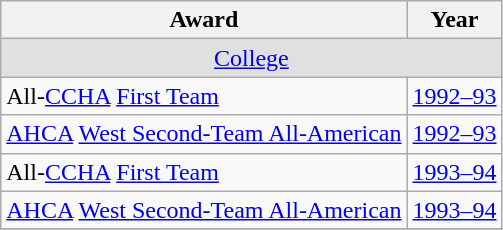<table class="wikitable">
<tr>
<th>Award</th>
<th>Year</th>
</tr>
<tr ALIGN="center" bgcolor="#e0e0e0">
<td colspan="3"><a href='#'>College</a></td>
</tr>
<tr>
<td>All-<a href='#'>CCHA</a> <a href='#'>First Team</a></td>
<td><a href='#'>1992–93</a></td>
</tr>
<tr>
<td><a href='#'>AHCA</a> <a href='#'>West Second-Team All-American</a></td>
<td><a href='#'>1992–93</a></td>
</tr>
<tr>
<td>All-<a href='#'>CCHA</a> <a href='#'>First Team</a></td>
<td><a href='#'>1993–94</a></td>
</tr>
<tr>
<td><a href='#'>AHCA</a> <a href='#'>West Second-Team All-American</a></td>
<td><a href='#'>1993–94</a></td>
</tr>
<tr>
</tr>
</table>
